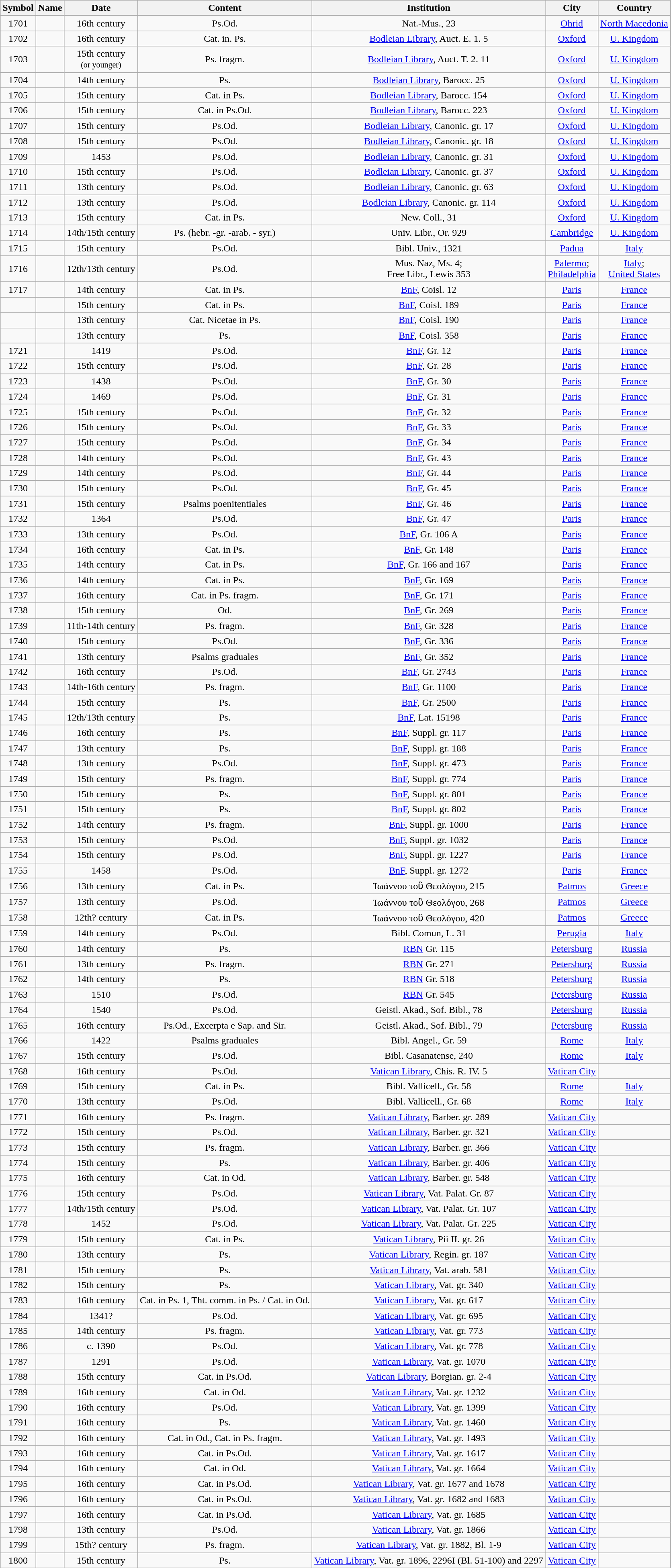<table class="wikitable mw-collapsible mw-collapsed sortable" style="text-align:center">
<tr>
<th>Symbol</th>
<th>Name</th>
<th>Date</th>
<th>Content</th>
<th>Institution</th>
<th>City</th>
<th>Country</th>
</tr>
<tr>
<td>1701</td>
<td></td>
<td>16th century</td>
<td>Ps.Od.</td>
<td>Nat.-Mus., 23</td>
<td><a href='#'>Ohrid</a></td>
<td><a href='#'>North Macedonia</a></td>
</tr>
<tr>
<td>1702</td>
<td></td>
<td>16th century</td>
<td>Cat. in. Ps.</td>
<td><a href='#'>Bodleian Library</a>, Auct. E. 1. 5</td>
<td><a href='#'>Oxford</a></td>
<td><a href='#'>U. Kingdom</a></td>
</tr>
<tr>
<td>1703</td>
<td></td>
<td>15th century<br><small>(or younger)</small></td>
<td>Ps. fragm.</td>
<td><a href='#'>Bodleian Library</a>, Auct. T. 2. 11</td>
<td><a href='#'>Oxford</a></td>
<td><a href='#'>U. Kingdom</a></td>
</tr>
<tr>
<td>1704</td>
<td></td>
<td>14th century</td>
<td>Ps.</td>
<td><a href='#'>Bodleian Library</a>, Barocc. 25</td>
<td><a href='#'>Oxford</a></td>
<td><a href='#'>U. Kingdom</a></td>
</tr>
<tr>
<td>1705</td>
<td></td>
<td>15th century</td>
<td>Cat. in Ps.</td>
<td><a href='#'>Bodleian Library</a>, Barocc. 154</td>
<td><a href='#'>Oxford</a></td>
<td><a href='#'>U. Kingdom</a></td>
</tr>
<tr>
<td>1706</td>
<td></td>
<td>15th century</td>
<td>Cat. in Ps.Od.</td>
<td><a href='#'>Bodleian Library</a>, Barocc. 223</td>
<td><a href='#'>Oxford</a></td>
<td><a href='#'>U. Kingdom</a></td>
</tr>
<tr>
<td>1707</td>
<td></td>
<td>15th century</td>
<td>Ps.Od.</td>
<td><a href='#'>Bodleian Library</a>, Canonic. gr. 17</td>
<td><a href='#'>Oxford</a></td>
<td><a href='#'>U. Kingdom</a></td>
</tr>
<tr>
<td>1708</td>
<td></td>
<td>15th century</td>
<td>Ps.Od.</td>
<td><a href='#'>Bodleian Library</a>, Canonic. gr. 18</td>
<td><a href='#'>Oxford</a></td>
<td><a href='#'>U. Kingdom</a></td>
</tr>
<tr>
<td>1709</td>
<td></td>
<td>1453</td>
<td>Ps.Od.</td>
<td><a href='#'>Bodleian Library</a>, Canonic. gr. 31</td>
<td><a href='#'>Oxford</a></td>
<td><a href='#'>U. Kingdom</a></td>
</tr>
<tr>
<td>1710</td>
<td></td>
<td>15th century</td>
<td>Ps.Od.</td>
<td><a href='#'>Bodleian Library</a>, Canonic. gr. 37</td>
<td><a href='#'>Oxford</a></td>
<td><a href='#'>U. Kingdom</a></td>
</tr>
<tr>
<td>1711</td>
<td></td>
<td>13th century</td>
<td>Ps.Od.</td>
<td><a href='#'>Bodleian Library</a>, Canonic. gr. 63</td>
<td><a href='#'>Oxford</a></td>
<td><a href='#'>U. Kingdom</a></td>
</tr>
<tr>
<td>1712</td>
<td></td>
<td>13th century</td>
<td>Ps.Od.</td>
<td><a href='#'>Bodleian Library</a>, Canonic. gr. 114</td>
<td><a href='#'>Oxford</a></td>
<td><a href='#'>U. Kingdom</a></td>
</tr>
<tr>
<td>1713</td>
<td></td>
<td>15th century</td>
<td>Cat. in Ps.</td>
<td>New. Coll., 31</td>
<td><a href='#'>Oxford</a></td>
<td><a href='#'>U. Kingdom</a></td>
</tr>
<tr>
<td>1714</td>
<td></td>
<td>14th/15th century</td>
<td>Ps. (hebr. -gr. -arab. - syr.)</td>
<td>Univ. Libr., Or. 929</td>
<td><a href='#'>Cambridge</a></td>
<td><a href='#'>U. Kingdom</a></td>
</tr>
<tr>
<td>1715</td>
<td></td>
<td>15th century</td>
<td>Ps.Od.</td>
<td>Bibl. Univ., 1321</td>
<td><a href='#'>Padua</a></td>
<td><a href='#'>Italy</a></td>
</tr>
<tr>
<td>1716</td>
<td></td>
<td>12th/13th century</td>
<td>Ps.Od.</td>
<td>Mus. Naz, Ms. 4;<br>Free Libr., Lewis 353</td>
<td><a href='#'>Palermo</a>;<br><a href='#'>Philadelphia</a></td>
<td><a href='#'>Italy</a>;<br> <a href='#'>United States</a></td>
</tr>
<tr>
<td>1717</td>
<td></td>
<td>14th century</td>
<td>Cat. in Ps.</td>
<td><a href='#'>BnF</a>, Coisl. 12</td>
<td><a href='#'>Paris</a></td>
<td><a href='#'>France</a></td>
</tr>
<tr>
<td></td>
<td></td>
<td>15th century</td>
<td>Cat. in Ps.</td>
<td><a href='#'>BnF</a>, Coisl. 189</td>
<td><a href='#'>Paris</a></td>
<td><a href='#'>France</a></td>
</tr>
<tr>
<td></td>
<td></td>
<td>13th century</td>
<td>Cat. Nicetae in Ps.</td>
<td><a href='#'>BnF</a>, Coisl. 190</td>
<td><a href='#'>Paris</a></td>
<td><a href='#'>France</a></td>
</tr>
<tr>
<td></td>
<td></td>
<td>13th century</td>
<td>Ps.</td>
<td><a href='#'>BnF</a>, Coisl. 358</td>
<td><a href='#'>Paris</a></td>
<td><a href='#'>France</a></td>
</tr>
<tr>
<td>1721</td>
<td></td>
<td>1419</td>
<td>Ps.Od.</td>
<td><a href='#'>BnF</a>, Gr. 12</td>
<td><a href='#'>Paris</a></td>
<td><a href='#'>France</a></td>
</tr>
<tr>
<td>1722</td>
<td></td>
<td>15th century</td>
<td>Ps.Od.</td>
<td><a href='#'>BnF</a>, Gr. 28</td>
<td><a href='#'>Paris</a></td>
<td><a href='#'>France</a></td>
</tr>
<tr>
<td>1723</td>
<td></td>
<td>1438</td>
<td>Ps.Od.</td>
<td><a href='#'>BnF</a>, Gr. 30</td>
<td><a href='#'>Paris</a></td>
<td><a href='#'>France</a></td>
</tr>
<tr>
<td>1724</td>
<td></td>
<td>1469</td>
<td>Ps.Od.</td>
<td><a href='#'>BnF</a>, Gr. 31</td>
<td><a href='#'>Paris</a></td>
<td><a href='#'>France</a></td>
</tr>
<tr>
<td>1725</td>
<td></td>
<td>15th century</td>
<td>Ps.Od.</td>
<td><a href='#'>BnF</a>, Gr. 32</td>
<td><a href='#'>Paris</a></td>
<td><a href='#'>France</a></td>
</tr>
<tr>
<td>1726</td>
<td></td>
<td>15th century</td>
<td>Ps.Od.</td>
<td><a href='#'>BnF</a>, Gr. 33</td>
<td><a href='#'>Paris</a></td>
<td><a href='#'>France</a></td>
</tr>
<tr>
<td>1727</td>
<td></td>
<td>15th century</td>
<td>Ps.Od.</td>
<td><a href='#'>BnF</a>, Gr. 34</td>
<td><a href='#'>Paris</a></td>
<td><a href='#'>France</a></td>
</tr>
<tr>
<td>1728</td>
<td></td>
<td>14th century</td>
<td>Ps.Od.</td>
<td><a href='#'>BnF</a>, Gr. 43</td>
<td><a href='#'>Paris</a></td>
<td><a href='#'>France</a></td>
</tr>
<tr>
<td>1729</td>
<td></td>
<td>14th century</td>
<td>Ps.Od.</td>
<td><a href='#'>BnF</a>, Gr. 44</td>
<td><a href='#'>Paris</a></td>
<td><a href='#'>France</a></td>
</tr>
<tr>
<td>1730</td>
<td></td>
<td>15th century</td>
<td>Ps.Od.</td>
<td><a href='#'>BnF</a>, Gr. 45</td>
<td><a href='#'>Paris</a></td>
<td><a href='#'>France</a></td>
</tr>
<tr>
<td>1731</td>
<td></td>
<td>15th century</td>
<td>Psalms poenitentiales</td>
<td><a href='#'>BnF</a>, Gr. 46</td>
<td><a href='#'>Paris</a></td>
<td><a href='#'>France</a></td>
</tr>
<tr>
<td>1732</td>
<td></td>
<td>1364</td>
<td>Ps.Od.</td>
<td><a href='#'>BnF</a>, Gr. 47</td>
<td><a href='#'>Paris</a></td>
<td><a href='#'>France</a></td>
</tr>
<tr>
<td>1733</td>
<td></td>
<td>13th century</td>
<td>Ps.Od.</td>
<td><a href='#'>BnF</a>, Gr. 106 A</td>
<td><a href='#'>Paris</a></td>
<td><a href='#'>France</a></td>
</tr>
<tr>
<td>1734</td>
<td></td>
<td>16th century</td>
<td>Cat. in Ps.</td>
<td><a href='#'>BnF</a>, Gr. 148</td>
<td><a href='#'>Paris</a></td>
<td><a href='#'>France</a></td>
</tr>
<tr>
<td>1735</td>
<td></td>
<td>14th century</td>
<td>Cat. in Ps.</td>
<td><a href='#'>BnF</a>, Gr. 166 and 167</td>
<td><a href='#'>Paris</a></td>
<td><a href='#'>France</a></td>
</tr>
<tr>
<td>1736</td>
<td></td>
<td>14th century</td>
<td>Cat. in Ps.</td>
<td><a href='#'>BnF</a>, Gr. 169</td>
<td><a href='#'>Paris</a></td>
<td><a href='#'>France</a></td>
</tr>
<tr>
<td>1737</td>
<td></td>
<td>16th century</td>
<td>Cat. in Ps. fragm.</td>
<td><a href='#'>BnF</a>, Gr. 171</td>
<td><a href='#'>Paris</a></td>
<td><a href='#'>France</a></td>
</tr>
<tr>
<td>1738</td>
<td></td>
<td>15th century</td>
<td>Od.</td>
<td><a href='#'>BnF</a>, Gr. 269</td>
<td><a href='#'>Paris</a></td>
<td><a href='#'>France</a></td>
</tr>
<tr>
<td>1739</td>
<td></td>
<td>11th-14th century</td>
<td>Ps. fragm.</td>
<td><a href='#'>BnF</a>, Gr. 328</td>
<td><a href='#'>Paris</a></td>
<td><a href='#'>France</a></td>
</tr>
<tr>
<td>1740</td>
<td></td>
<td>15th century</td>
<td>Ps.Od.</td>
<td><a href='#'>BnF</a>, Gr. 336</td>
<td><a href='#'>Paris</a></td>
<td><a href='#'>France</a></td>
</tr>
<tr>
<td>1741</td>
<td></td>
<td>13th century</td>
<td>Psalms graduales</td>
<td><a href='#'>BnF</a>, Gr. 352</td>
<td><a href='#'>Paris</a></td>
<td><a href='#'>France</a></td>
</tr>
<tr>
<td>1742</td>
<td></td>
<td>16th century</td>
<td>Ps.Od.</td>
<td><a href='#'>BnF</a>, Gr. 2743</td>
<td><a href='#'>Paris</a></td>
<td><a href='#'>France</a></td>
</tr>
<tr>
<td>1743</td>
<td></td>
<td>14th-16th century</td>
<td>Ps. fragm.</td>
<td><a href='#'>BnF</a>, Gr. 1100</td>
<td><a href='#'>Paris</a></td>
<td><a href='#'>France</a></td>
</tr>
<tr>
<td>1744</td>
<td></td>
<td>15th century</td>
<td>Ps.</td>
<td><a href='#'>BnF</a>, Gr. 2500</td>
<td><a href='#'>Paris</a></td>
<td><a href='#'>France</a></td>
</tr>
<tr>
<td>1745</td>
<td></td>
<td>12th/13th century</td>
<td>Ps.</td>
<td><a href='#'>BnF</a>, Lat. 15198</td>
<td><a href='#'>Paris</a></td>
<td><a href='#'>France</a></td>
</tr>
<tr>
<td>1746</td>
<td></td>
<td>16th century</td>
<td>Ps.</td>
<td><a href='#'>BnF</a>, Suppl. gr. 117</td>
<td><a href='#'>Paris</a></td>
<td><a href='#'>France</a></td>
</tr>
<tr>
<td>1747</td>
<td></td>
<td>13th century</td>
<td>Ps.</td>
<td><a href='#'>BnF</a>, Suppl. gr. 188</td>
<td><a href='#'>Paris</a></td>
<td><a href='#'>France</a></td>
</tr>
<tr>
<td>1748</td>
<td></td>
<td>13th century</td>
<td>Ps.Od.</td>
<td><a href='#'>BnF</a>, Suppl. gr. 473</td>
<td><a href='#'>Paris</a></td>
<td><a href='#'>France</a></td>
</tr>
<tr>
<td>1749</td>
<td></td>
<td>15th century</td>
<td>Ps. fragm.</td>
<td><a href='#'>BnF</a>, Suppl. gr. 774</td>
<td><a href='#'>Paris</a></td>
<td><a href='#'>France</a></td>
</tr>
<tr>
<td>1750</td>
<td></td>
<td>15th century</td>
<td>Ps.</td>
<td><a href='#'>BnF</a>, Suppl. gr. 801</td>
<td><a href='#'>Paris</a></td>
<td><a href='#'>France</a></td>
</tr>
<tr>
<td>1751</td>
<td></td>
<td>15th century</td>
<td>Ps.</td>
<td><a href='#'>BnF</a>, Suppl. gr. 802</td>
<td><a href='#'>Paris</a></td>
<td><a href='#'>France</a></td>
</tr>
<tr>
<td>1752</td>
<td></td>
<td>14th century</td>
<td>Ps. fragm.</td>
<td><a href='#'>BnF</a>, Suppl. gr. 1000</td>
<td><a href='#'>Paris</a></td>
<td><a href='#'>France</a></td>
</tr>
<tr>
<td>1753</td>
<td></td>
<td>15th century</td>
<td>Ps.Od.</td>
<td><a href='#'>BnF</a>, Suppl. gr. 1032</td>
<td><a href='#'>Paris</a></td>
<td><a href='#'>France</a></td>
</tr>
<tr>
<td>1754</td>
<td></td>
<td>15th century</td>
<td>Ps.Od.</td>
<td><a href='#'>BnF</a>, Suppl. gr. 1227</td>
<td><a href='#'>Paris</a></td>
<td><a href='#'>France</a></td>
</tr>
<tr>
<td>1755</td>
<td></td>
<td>1458</td>
<td>Ps.Od.</td>
<td><a href='#'>BnF</a>, Suppl. gr. 1272</td>
<td><a href='#'>Paris</a></td>
<td><a href='#'>France</a></td>
</tr>
<tr>
<td>1756</td>
<td></td>
<td>13th century</td>
<td>Cat. in Ps.</td>
<td>Ίωάννου τοὒ Θεολόγου, 215</td>
<td><a href='#'>Patmos</a></td>
<td><a href='#'>Greece</a></td>
</tr>
<tr>
<td>1757</td>
<td></td>
<td>13th century</td>
<td>Ps.Od.</td>
<td>Ίωάννου τοὒ Θεολόγου, 268</td>
<td><a href='#'>Patmos</a></td>
<td><a href='#'>Greece</a></td>
</tr>
<tr>
<td>1758</td>
<td></td>
<td>12th? century</td>
<td>Cat. in Ps.</td>
<td>Ίωάννου τοὒ Θεολόγου, 420</td>
<td><a href='#'>Patmos</a></td>
<td><a href='#'>Greece</a></td>
</tr>
<tr>
<td>1759</td>
<td></td>
<td>14th century</td>
<td>Ps.Od.</td>
<td>Bibl. Comun, L. 31</td>
<td><a href='#'>Perugia</a></td>
<td><a href='#'>Italy</a></td>
</tr>
<tr>
<td>1760</td>
<td></td>
<td>14th century</td>
<td>Ps.</td>
<td><a href='#'>RBN</a> Gr. 115</td>
<td><a href='#'>Petersburg</a></td>
<td><a href='#'>Russia</a></td>
</tr>
<tr>
<td>1761</td>
<td></td>
<td>13th century</td>
<td>Ps. fragm.</td>
<td><a href='#'>RBN</a> Gr. 271</td>
<td><a href='#'>Petersburg</a></td>
<td><a href='#'>Russia</a></td>
</tr>
<tr>
<td>1762</td>
<td></td>
<td>14th century</td>
<td>Ps.</td>
<td><a href='#'>RBN</a> Gr. 518</td>
<td><a href='#'>Petersburg</a></td>
<td><a href='#'>Russia</a></td>
</tr>
<tr>
<td>1763</td>
<td></td>
<td>1510</td>
<td>Ps.Od.</td>
<td><a href='#'>RBN</a> Gr. 545</td>
<td><a href='#'>Petersburg</a></td>
<td><a href='#'>Russia</a></td>
</tr>
<tr>
<td>1764</td>
<td></td>
<td>1540</td>
<td>Ps.Od.</td>
<td>Geistl. Akad., Sof. Bibl., 78</td>
<td><a href='#'>Petersburg</a></td>
<td><a href='#'>Russia</a></td>
</tr>
<tr>
<td>1765</td>
<td></td>
<td>16th century</td>
<td>Ps.Od., Excerpta e Sap. and Sir.</td>
<td>Geistl. Akad., Sof. Bibl., 79</td>
<td><a href='#'>Petersburg</a></td>
<td><a href='#'>Russia</a></td>
</tr>
<tr>
<td>1766</td>
<td></td>
<td>1422</td>
<td>Psalms graduales</td>
<td>Bibl. Angel., Gr. 59</td>
<td><a href='#'>Rome</a></td>
<td><a href='#'>Italy</a></td>
</tr>
<tr>
<td>1767</td>
<td></td>
<td>15th century</td>
<td>Ps.Od.</td>
<td>Bibl. Casanatense, 240</td>
<td><a href='#'>Rome</a></td>
<td><a href='#'>Italy</a></td>
</tr>
<tr>
<td>1768</td>
<td></td>
<td>16th century</td>
<td>Ps.Od.</td>
<td><a href='#'>Vatican Library</a>, Chis. R. IV. 5</td>
<td><a href='#'>Vatican City</a></td>
<td></td>
</tr>
<tr>
<td>1769</td>
<td></td>
<td>15th century</td>
<td>Cat. in Ps.</td>
<td>Bibl. Vallicell., Gr. 58</td>
<td><a href='#'>Rome</a></td>
<td><a href='#'>Italy</a></td>
</tr>
<tr>
<td>1770</td>
<td></td>
<td>13th century</td>
<td>Ps.Od.</td>
<td>Bibl. Vallicell., Gr. 68</td>
<td><a href='#'>Rome</a></td>
<td><a href='#'>Italy</a></td>
</tr>
<tr>
<td>1771</td>
<td></td>
<td>16th century</td>
<td>Ps. fragm.</td>
<td><a href='#'>Vatican Library</a>, Barber. gr. 289</td>
<td><a href='#'>Vatican City</a></td>
<td></td>
</tr>
<tr>
<td>1772</td>
<td></td>
<td>15th century</td>
<td>Ps.Od.</td>
<td><a href='#'>Vatican Library</a>, Barber. gr. 321</td>
<td><a href='#'>Vatican City</a></td>
<td></td>
</tr>
<tr>
<td>1773</td>
<td></td>
<td>15th century</td>
<td>Ps. fragm.</td>
<td><a href='#'>Vatican Library</a>, Barber. gr. 366</td>
<td><a href='#'>Vatican City</a></td>
<td></td>
</tr>
<tr>
<td>1774</td>
<td></td>
<td>15th century</td>
<td>Ps.</td>
<td><a href='#'>Vatican Library</a>, Barber. gr. 406</td>
<td><a href='#'>Vatican City</a></td>
<td></td>
</tr>
<tr>
<td>1775</td>
<td></td>
<td>16th century</td>
<td>Cat. in Od.</td>
<td><a href='#'>Vatican Library</a>, Barber. gr. 548</td>
<td><a href='#'>Vatican City</a></td>
<td></td>
</tr>
<tr>
<td>1776</td>
<td></td>
<td>15th century</td>
<td>Ps.Od.</td>
<td><a href='#'>Vatican Library</a>, Vat. Palat. Gr. 87</td>
<td><a href='#'>Vatican City</a></td>
<td></td>
</tr>
<tr>
<td>1777</td>
<td></td>
<td>14th/15th century</td>
<td>Ps.Od.</td>
<td><a href='#'>Vatican Library</a>, Vat. Palat. Gr. 107</td>
<td><a href='#'>Vatican City</a></td>
<td></td>
</tr>
<tr>
<td>1778</td>
<td></td>
<td>1452</td>
<td>Ps.Od.</td>
<td><a href='#'>Vatican Library</a>, Vat. Palat. Gr. 225</td>
<td><a href='#'>Vatican City</a></td>
<td></td>
</tr>
<tr>
<td>1779</td>
<td></td>
<td>15th century</td>
<td>Cat. in Ps.</td>
<td><a href='#'>Vatican Library</a>, Pii II. gr. 26</td>
<td><a href='#'>Vatican City</a></td>
<td></td>
</tr>
<tr>
<td>1780</td>
<td></td>
<td>13th century</td>
<td>Ps.</td>
<td><a href='#'>Vatican Library</a>, Regin. gr. 187</td>
<td><a href='#'>Vatican City</a></td>
<td></td>
</tr>
<tr>
<td>1781</td>
<td></td>
<td>15th century</td>
<td>Ps.</td>
<td><a href='#'>Vatican Library</a>, Vat. arab. 581</td>
<td><a href='#'>Vatican City</a></td>
<td></td>
</tr>
<tr>
<td>1782</td>
<td></td>
<td>15th century</td>
<td>Ps.</td>
<td><a href='#'>Vatican Library</a>, Vat. gr. 340</td>
<td><a href='#'>Vatican City</a></td>
<td></td>
</tr>
<tr>
<td>1783</td>
<td></td>
<td>16th century</td>
<td>Cat. in Ps. 1, Tht. comm. in Ps. / Cat. in Od.</td>
<td><a href='#'>Vatican Library</a>, Vat. gr. 617</td>
<td><a href='#'>Vatican City</a></td>
<td></td>
</tr>
<tr>
<td>1784</td>
<td></td>
<td>1341?</td>
<td>Ps.Od.</td>
<td><a href='#'>Vatican Library</a>, Vat. gr. 695</td>
<td><a href='#'>Vatican City</a></td>
<td></td>
</tr>
<tr>
<td>1785</td>
<td></td>
<td>14th century</td>
<td>Ps. fragm.</td>
<td><a href='#'>Vatican Library</a>, Vat. gr. 773</td>
<td><a href='#'>Vatican City</a></td>
<td></td>
</tr>
<tr>
<td>1786</td>
<td></td>
<td>c. 1390</td>
<td>Ps.Od.</td>
<td><a href='#'>Vatican Library</a>, Vat. gr. 778</td>
<td><a href='#'>Vatican City</a></td>
<td></td>
</tr>
<tr>
<td>1787</td>
<td></td>
<td>1291</td>
<td>Ps.Od.</td>
<td><a href='#'>Vatican Library</a>, Vat. gr. 1070</td>
<td><a href='#'>Vatican City</a></td>
<td></td>
</tr>
<tr>
<td>1788</td>
<td></td>
<td>15th century</td>
<td>Cat. in Ps.Od.</td>
<td><a href='#'>Vatican Library</a>, Borgian. gr. 2-4</td>
<td><a href='#'>Vatican City</a></td>
<td></td>
</tr>
<tr>
<td>1789</td>
<td></td>
<td>16th century</td>
<td>Cat. in Od.</td>
<td><a href='#'>Vatican Library</a>, Vat. gr. 1232</td>
<td><a href='#'>Vatican City</a></td>
<td></td>
</tr>
<tr>
<td>1790</td>
<td></td>
<td>16th century</td>
<td>Ps.Od.</td>
<td><a href='#'>Vatican Library</a>, Vat. gr. 1399</td>
<td><a href='#'>Vatican City</a></td>
<td></td>
</tr>
<tr>
<td>1791</td>
<td></td>
<td>16th century</td>
<td>Ps.</td>
<td><a href='#'>Vatican Library</a>, Vat. gr. 1460</td>
<td><a href='#'>Vatican City</a></td>
<td></td>
</tr>
<tr>
<td>1792</td>
<td></td>
<td>16th century</td>
<td>Cat. in Od., Cat. in Ps. fragm.</td>
<td><a href='#'>Vatican Library</a>, Vat. gr. 1493</td>
<td><a href='#'>Vatican City</a></td>
<td></td>
</tr>
<tr>
<td>1793</td>
<td></td>
<td>16th century</td>
<td>Cat. in Ps.Od.</td>
<td><a href='#'>Vatican Library</a>, Vat. gr. 1617</td>
<td><a href='#'>Vatican City</a></td>
<td></td>
</tr>
<tr>
<td>1794</td>
<td></td>
<td>16th century</td>
<td>Cat. in Od.</td>
<td><a href='#'>Vatican Library</a>, Vat. gr. 1664</td>
<td><a href='#'>Vatican City</a></td>
<td></td>
</tr>
<tr>
<td>1795</td>
<td></td>
<td>16th century</td>
<td>Cat. in Ps.Od.</td>
<td><a href='#'>Vatican Library</a>, Vat. gr. 1677 and 1678</td>
<td><a href='#'>Vatican City</a></td>
<td></td>
</tr>
<tr>
<td>1796</td>
<td></td>
<td>16th century</td>
<td>Cat. in Ps.Od.</td>
<td><a href='#'>Vatican Library</a>, Vat. gr. 1682 and 1683</td>
<td><a href='#'>Vatican City</a></td>
<td></td>
</tr>
<tr>
<td>1797</td>
<td></td>
<td>16th century</td>
<td>Cat. in Ps.Od.</td>
<td><a href='#'>Vatican Library</a>, Vat. gr. 1685</td>
<td><a href='#'>Vatican City</a></td>
<td></td>
</tr>
<tr>
<td>1798</td>
<td></td>
<td>13th century</td>
<td>Ps.Od.</td>
<td><a href='#'>Vatican Library</a>, Vat. gr. 1866</td>
<td><a href='#'>Vatican City</a></td>
<td></td>
</tr>
<tr>
<td>1799</td>
<td></td>
<td>15th? century</td>
<td>Ps. fragm.</td>
<td><a href='#'>Vatican Library</a>, Vat. gr. 1882, Bl. 1-9</td>
<td><a href='#'>Vatican City</a></td>
<td></td>
</tr>
<tr>
<td>1800</td>
<td></td>
<td>15th century</td>
<td>Ps.</td>
<td><a href='#'>Vatican Library</a>, Vat. gr. 1896, 2296I (Bl. 51-100) and 2297</td>
<td><a href='#'>Vatican City</a></td>
<td></td>
</tr>
</table>
